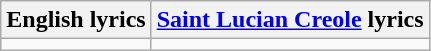<table class="wikitable">
<tr>
<th>English lyrics</th>
<th><a href='#'>Saint Lucian Creole</a> lyrics</th>
</tr>
<tr style="vertical-align:top; white-space:nowrap;">
<td></td>
<td></td>
</tr>
</table>
